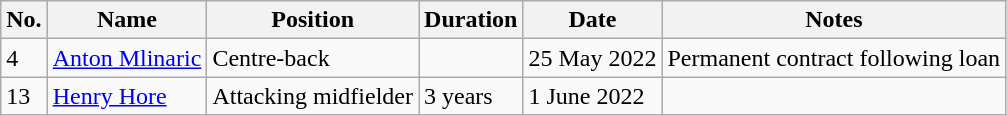<table class="wikitable">
<tr>
<th>No.</th>
<th>Name</th>
<th>Position</th>
<th>Duration</th>
<th>Date</th>
<th>Notes</th>
</tr>
<tr>
<td>4</td>
<td><a href='#'>Anton Mlinaric</a></td>
<td>Centre-back</td>
<td></td>
<td>25 May 2022</td>
<td>Permanent contract following loan</td>
</tr>
<tr>
<td>13</td>
<td><a href='#'>Henry Hore</a></td>
<td>Attacking midfielder</td>
<td>3 years</td>
<td>1 June 2022</td>
<td></td>
</tr>
</table>
